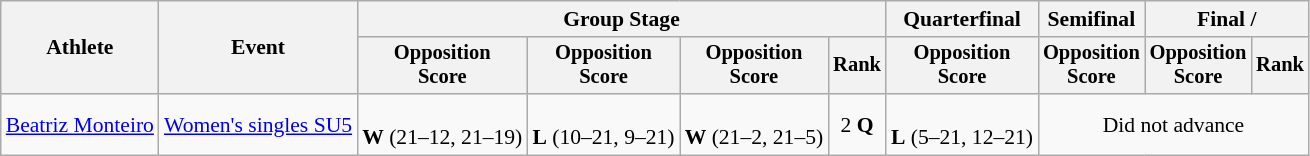<table class="wikitable" style="font-size:90%; text-align:center">
<tr>
<th rowspan="2">Athlete</th>
<th rowspan="2">Event</th>
<th colspan="4">Group Stage</th>
<th>Quarterfinal</th>
<th>Semifinal</th>
<th colspan="2">Final / </th>
</tr>
<tr style="font-size:95%">
<th>Opposition<br>Score</th>
<th>Opposition<br>Score</th>
<th>Opposition<br>Score</th>
<th>Rank</th>
<th>Opposition<br>Score</th>
<th>Opposition<br>Score</th>
<th>Opposition<br>Score</th>
<th>Rank</th>
</tr>
<tr>
<td align="left"><a href='#'>Beatriz Monteiro</a></td>
<td align="left"><a href='#'>Women's singles SU5</a></td>
<td><br><strong>W</strong> (21–12, 21–19)</td>
<td><br><strong>L</strong> (10–21, 9–21)</td>
<td><br><strong>W</strong> (21–2, 21–5)</td>
<td>2 <strong>Q</strong></td>
<td><br><strong>L</strong> (5–21, 12–21)</td>
<td colspan="3">Did not advance</td>
</tr>
</table>
